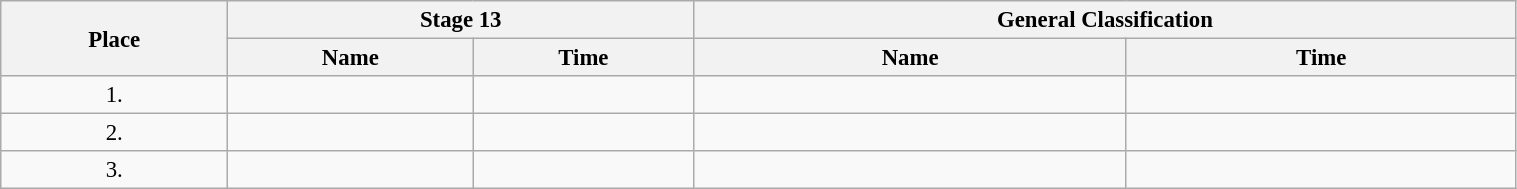<table class=wikitable style="font-size:95%" width="80%">
<tr>
<th rowspan="2">Place</th>
<th colspan="2">Stage 13</th>
<th colspan="2">General Classification</th>
</tr>
<tr>
<th>Name</th>
<th>Time</th>
<th>Name</th>
<th>Time</th>
</tr>
<tr>
<td align="center">1.</td>
<td></td>
<td></td>
<td></td>
<td></td>
</tr>
<tr>
<td align="center">2.</td>
<td></td>
<td></td>
<td></td>
<td></td>
</tr>
<tr>
<td align="center">3.</td>
<td></td>
<td></td>
<td></td>
<td></td>
</tr>
</table>
